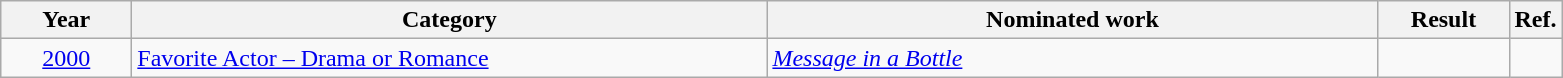<table class=wikitable>
<tr>
<th scope="col" style="width:5em;">Year</th>
<th scope="col" style="width:26em;">Category</th>
<th scope="col" style="width:25em;">Nominated work</th>
<th scope="col" style="width:5em;">Result</th>
<th>Ref.</th>
</tr>
<tr>
<td style="text-align:center;"><a href='#'>2000</a></td>
<td><a href='#'>Favorite Actor – Drama or Romance</a></td>
<td><em><a href='#'>Message in a Bottle</a></em></td>
<td></td>
<td></td>
</tr>
</table>
